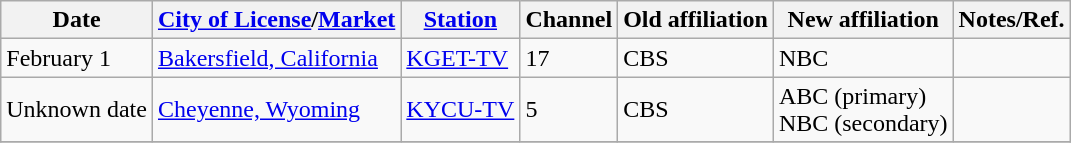<table class="wikitable sortable">
<tr>
<th>Date</th>
<th><a href='#'>City of License</a>/<a href='#'>Market</a></th>
<th><a href='#'>Station</a></th>
<th>Channel</th>
<th>Old affiliation</th>
<th>New affiliation</th>
<th>Notes/Ref.</th>
</tr>
<tr>
<td>February 1</td>
<td><a href='#'>Bakersfield, California</a></td>
<td><a href='#'>KGET-TV</a></td>
<td>17</td>
<td>CBS</td>
<td>NBC</td>
<td></td>
</tr>
<tr>
<td>Unknown date</td>
<td><a href='#'>Cheyenne, Wyoming</a></td>
<td><a href='#'>KYCU-TV</a></td>
<td>5</td>
<td>CBS</td>
<td>ABC (primary) <br> NBC (secondary)</td>
<td></td>
</tr>
<tr>
</tr>
</table>
